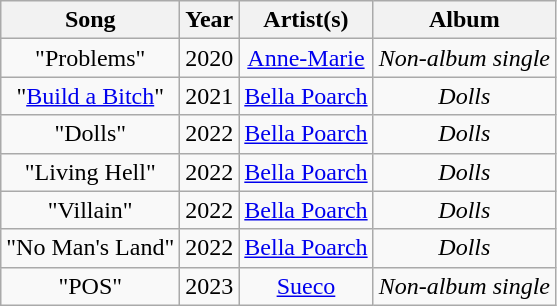<table class="wikitable plainrowheaders" style="text-align:center;">
<tr>
<th scope="col">Song</th>
<th scope="col">Year</th>
<th scope="col">Artist(s)</th>
<th scope="col">Album</th>
</tr>
<tr>
<td>"Problems"</td>
<td>2020</td>
<td><a href='#'>Anne-Marie</a></td>
<td><em>Non-album single</em></td>
</tr>
<tr>
<td scope="row">"<a href='#'>Build a Bitch</a>"</td>
<td>2021</td>
<td><a href='#'>Bella Poarch</a></td>
<td><em>Dolls</em></td>
</tr>
<tr>
<td>"Dolls"</td>
<td>2022</td>
<td><a href='#'>Bella Poarch</a></td>
<td><em>Dolls</em></td>
</tr>
<tr>
<td>"Living Hell"</td>
<td>2022</td>
<td><a href='#'>Bella Poarch</a></td>
<td><em>Dolls</em></td>
</tr>
<tr>
<td>"Villain"</td>
<td>2022</td>
<td><a href='#'>Bella Poarch</a></td>
<td><em>Dolls</em></td>
</tr>
<tr>
<td>"No Man's Land"</td>
<td>2022</td>
<td><a href='#'>Bella Poarch</a></td>
<td><em>Dolls</em></td>
</tr>
<tr>
<td>"POS"</td>
<td>2023</td>
<td><a href='#'>Sueco</a></td>
<td><em>Non-album single</em></td>
</tr>
</table>
